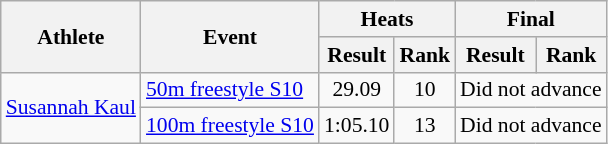<table class=wikitable style="font-size:90%">
<tr>
<th rowspan="2">Athlete</th>
<th rowspan="2">Event</th>
<th colspan="2">Heats</th>
<th colspan="2">Final</th>
</tr>
<tr>
<th>Result</th>
<th>Rank</th>
<th>Result</th>
<th>Rank</th>
</tr>
<tr align=center>
<td rowspan=2 align=left><a href='#'>Susannah Kaul</a></td>
<td align=left><a href='#'>50m freestyle S10</a></td>
<td>29.09</td>
<td>10</td>
<td colspan="2">Did not advance</td>
</tr>
<tr align=center>
<td align=left><a href='#'>100m freestyle S10</a></td>
<td>1:05.10</td>
<td>13</td>
<td colspan="2">Did not advance</td>
</tr>
</table>
